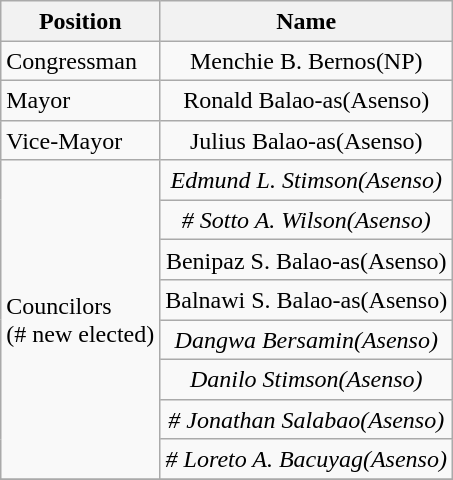<table class="wikitable" style="line-height:1.20em; font-size:100%;">
<tr>
<th>Position</th>
<th>Name</th>
</tr>
<tr>
<td>Congressman</td>
<td style="text-align:center;">Menchie B. Bernos(NP)</td>
</tr>
<tr>
<td>Mayor</td>
<td style="text-align:center;">Ronald Balao-as(Asenso)</td>
</tr>
<tr>
<td>Vice-Mayor</td>
<td style="text-align:center;">Julius Balao-as(Asenso)</td>
</tr>
<tr>
<td rowspan=8>Councilors<br>(# new elected)</td>
<td style="text-align:center;"><em>Edmund L. Stimson(Asenso)</em></td>
</tr>
<tr>
<td style="text-align:center;"><em># Sotto A. Wilson(Asenso)</em></td>
</tr>
<tr>
<td style="text-align:center;">Benipaz S. Balao-as(Asenso)</td>
</tr>
<tr>
<td style="text-align:center;">Balnawi S. Balao-as(Asenso)</td>
</tr>
<tr>
<td style="text-align:center;"><em>Dangwa Bersamin(Asenso)</em></td>
</tr>
<tr>
<td style="text-align:center;"><em>Danilo Stimson(Asenso)</em></td>
</tr>
<tr>
<td style="text-align:center;"><em># Jonathan Salabao(Asenso)</em></td>
</tr>
<tr>
<td style="text-align:center;"><em># Loreto A. Bacuyag(Asenso)</em></td>
</tr>
<tr>
</tr>
</table>
